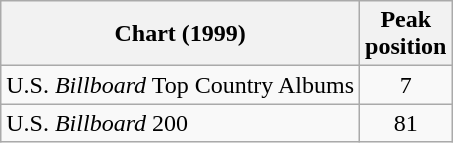<table class="wikitable">
<tr>
<th>Chart (1999)</th>
<th>Peak<br>position</th>
</tr>
<tr>
<td>U.S. <em>Billboard</em> Top Country Albums</td>
<td align="center">7</td>
</tr>
<tr>
<td>U.S. <em>Billboard</em> 200</td>
<td align="center">81</td>
</tr>
</table>
